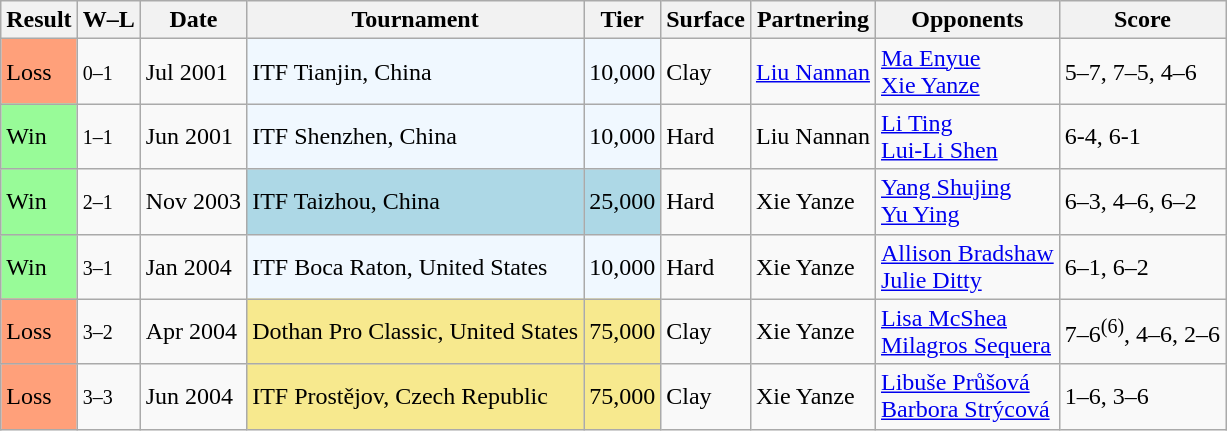<table class="wikitable sortable">
<tr>
<th>Result</th>
<th class="unsortable">W–L</th>
<th>Date</th>
<th>Tournament</th>
<th>Tier</th>
<th>Surface</th>
<th>Partnering</th>
<th>Opponents</th>
<th class="unsortable">Score</th>
</tr>
<tr>
<td bgcolor="FFA07A">Loss</td>
<td><small>0–1</small></td>
<td>Jul 2001</td>
<td bgcolor="#f0f8ff">ITF Tianjin, China</td>
<td bgcolor="#f0f8ff">10,000</td>
<td>Clay</td>
<td> <a href='#'>Liu Nannan</a></td>
<td> <a href='#'>Ma Enyue</a> <br>  <a href='#'>Xie Yanze</a></td>
<td>5–7, 7–5, 4–6</td>
</tr>
<tr>
<td style="background:#98fb98;">Win</td>
<td><small>1–1</small></td>
<td>Jun 2001</td>
<td bgcolor="#f0f8ff">ITF Shenzhen, China</td>
<td bgcolor="#f0f8ff">10,000</td>
<td>Hard</td>
<td> Liu Nannan</td>
<td> <a href='#'>Li Ting</a> <br>  <a href='#'>Lui-Li Shen</a></td>
<td>6-4, 6-1</td>
</tr>
<tr>
<td bgcolor="98FB98">Win</td>
<td><small>2–1</small></td>
<td>Nov 2003</td>
<td style="background:lightblue;">ITF Taizhou, China</td>
<td style="background:lightblue;">25,000</td>
<td>Hard</td>
<td> Xie Yanze</td>
<td> <a href='#'>Yang Shujing</a> <br>  <a href='#'>Yu Ying</a></td>
<td>6–3, 4–6, 6–2</td>
</tr>
<tr>
<td bgcolor="98FB98">Win</td>
<td><small>3–1</small></td>
<td>Jan 2004</td>
<td bgcolor="#f0f8ff">ITF Boca Raton, United States</td>
<td bgcolor="#f0f8ff">10,000</td>
<td>Hard</td>
<td> Xie Yanze</td>
<td> <a href='#'>Allison Bradshaw</a> <br>  <a href='#'>Julie Ditty</a></td>
<td>6–1, 6–2</td>
</tr>
<tr>
<td bgcolor="FFA07A">Loss</td>
<td><small>3–2</small></td>
<td>Apr 2004</td>
<td style="background:#f7e98e;">Dothan Pro Classic, United States</td>
<td style="background:#f7e98e;">75,000</td>
<td>Clay</td>
<td> Xie Yanze</td>
<td> <a href='#'>Lisa McShea</a> <br>  <a href='#'>Milagros Sequera</a></td>
<td>7–6<sup>(6)</sup>, 4–6, 2–6</td>
</tr>
<tr>
<td bgcolor="FFA07A">Loss</td>
<td><small>3–3</small></td>
<td>Jun 2004</td>
<td style="background:#f7e98e;">ITF Prostějov, Czech Republic</td>
<td style="background:#f7e98e;">75,000</td>
<td>Clay</td>
<td> Xie Yanze</td>
<td> <a href='#'>Libuše Průšová</a> <br>  <a href='#'>Barbora Strýcová</a></td>
<td>1–6, 3–6</td>
</tr>
</table>
